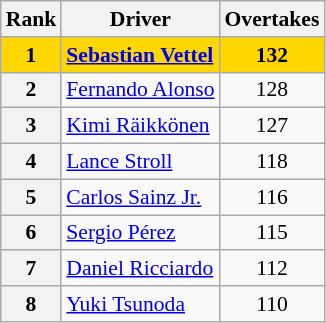<table class="wikitable sortable plainrowheaders" style="text-align:left; font-size:90%;">
<tr>
<th>Rank</th>
<th>Driver</th>
<th>Overtakes</th>
</tr>
<tr style="font-weight:bold; background:gold;">
<th scope="row" style="text-align:center; font-weight:bold; background:gold;">1</th>
<td> <a href='#'>Sebastian Vettel</a></td>
<td align="center">132</td>
</tr>
<tr>
<th scope="row" style="text-align:center;">2</th>
<td> <a href='#'>Fernando Alonso</a></td>
<td align="center">128</td>
</tr>
<tr>
<th scope="row" style="text-align:center;">3</th>
<td> <a href='#'>Kimi Räikkönen</a></td>
<td align="center">127</td>
</tr>
<tr>
<th scope="row" style="text-align:center;">4</th>
<td> <a href='#'>Lance Stroll</a></td>
<td align="center">118</td>
</tr>
<tr>
<th scope="row" style="text-align:center;">5</th>
<td> <a href='#'>Carlos Sainz Jr.</a></td>
<td align="center">116</td>
</tr>
<tr>
<th scope="row" style="text-align:center;">6</th>
<td> <a href='#'>Sergio Pérez</a></td>
<td align="center">115</td>
</tr>
<tr>
<th scope="row" style="text-align:center;">7</th>
<td> <a href='#'>Daniel Ricciardo</a></td>
<td align="center">112</td>
</tr>
<tr>
<th scope="row" style="text-align:center;">8</th>
<td> <a href='#'>Yuki Tsunoda</a></td>
<td align="center">110</td>
</tr>
</table>
